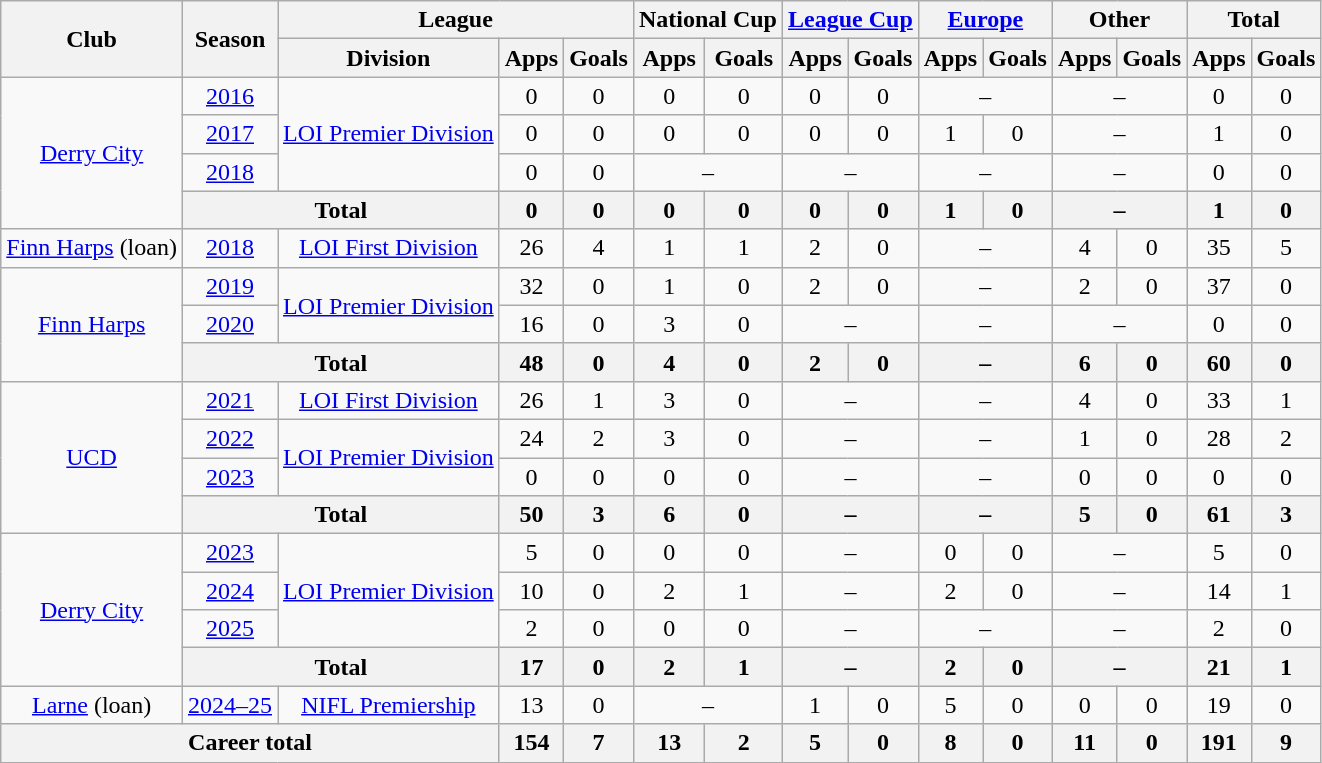<table class=wikitable style="text-align: center">
<tr>
<th rowspan=2>Club</th>
<th rowspan=2>Season</th>
<th colspan=3>League</th>
<th colspan=2>National Cup</th>
<th colspan=2><a href='#'>League Cup</a></th>
<th colspan=2><a href='#'>Europe</a></th>
<th colspan=2>Other</th>
<th colspan=2>Total</th>
</tr>
<tr>
<th>Division</th>
<th>Apps</th>
<th>Goals</th>
<th>Apps</th>
<th>Goals</th>
<th>Apps</th>
<th>Goals</th>
<th>Apps</th>
<th>Goals</th>
<th>Apps</th>
<th>Goals</th>
<th>Apps</th>
<th>Goals</th>
</tr>
<tr>
<td rowspan="4"><a href='#'>Derry City</a></td>
<td><a href='#'>2016</a></td>
<td rowspan="3"><a href='#'>LOI Premier Division</a></td>
<td>0</td>
<td>0</td>
<td>0</td>
<td>0</td>
<td>0</td>
<td>0</td>
<td colspan="2">–</td>
<td colspan="2">–</td>
<td>0</td>
<td>0</td>
</tr>
<tr>
<td><a href='#'>2017</a></td>
<td>0</td>
<td>0</td>
<td>0</td>
<td>0</td>
<td>0</td>
<td>0</td>
<td>1</td>
<td>0</td>
<td colspan="2">–</td>
<td>1</td>
<td>0</td>
</tr>
<tr>
<td><a href='#'>2018</a></td>
<td>0</td>
<td>0</td>
<td colspan="2">–</td>
<td colspan="2">–</td>
<td colspan="2">–</td>
<td colspan="2">–</td>
<td>0</td>
<td>0</td>
</tr>
<tr>
<th colspan="2">Total</th>
<th>0</th>
<th>0</th>
<th>0</th>
<th>0</th>
<th>0</th>
<th>0</th>
<th>1</th>
<th>0</th>
<th colspan="2">–</th>
<th>1</th>
<th>0</th>
</tr>
<tr>
<td><a href='#'>Finn Harps</a> (loan)</td>
<td><a href='#'>2018</a></td>
<td><a href='#'>LOI First Division</a></td>
<td>26</td>
<td>4</td>
<td>1</td>
<td>1</td>
<td>2</td>
<td>0</td>
<td colspan="2">–</td>
<td>4</td>
<td>0</td>
<td>35</td>
<td>5</td>
</tr>
<tr>
<td rowspan="3"><a href='#'>Finn Harps</a></td>
<td><a href='#'>2019</a></td>
<td rowspan="2"><a href='#'>LOI Premier Division</a></td>
<td>32</td>
<td>0</td>
<td>1</td>
<td>0</td>
<td>2</td>
<td>0</td>
<td colspan="2">–</td>
<td>2</td>
<td>0</td>
<td>37</td>
<td>0</td>
</tr>
<tr>
<td><a href='#'>2020</a></td>
<td>16</td>
<td>0</td>
<td>3</td>
<td>0</td>
<td colspan="2">–</td>
<td colspan="2">–</td>
<td colspan="2">–</td>
<td>0</td>
<td>0</td>
</tr>
<tr>
<th colspan="2">Total</th>
<th>48</th>
<th>0</th>
<th>4</th>
<th>0</th>
<th>2</th>
<th>0</th>
<th colspan="2">–</th>
<th>6</th>
<th>0</th>
<th>60</th>
<th>0</th>
</tr>
<tr>
<td rowspan="4"><a href='#'>UCD</a></td>
<td><a href='#'>2021</a></td>
<td><a href='#'>LOI First Division</a></td>
<td>26</td>
<td>1</td>
<td>3</td>
<td>0</td>
<td colspan="2">–</td>
<td colspan="2">–</td>
<td>4</td>
<td>0</td>
<td>33</td>
<td>1</td>
</tr>
<tr>
<td><a href='#'>2022</a></td>
<td rowspan="2"><a href='#'>LOI Premier Division</a></td>
<td>24</td>
<td>2</td>
<td>3</td>
<td>0</td>
<td colspan="2">–</td>
<td colspan="2">–</td>
<td>1</td>
<td>0</td>
<td>28</td>
<td>2</td>
</tr>
<tr>
<td><a href='#'>2023</a></td>
<td>0</td>
<td>0</td>
<td>0</td>
<td>0</td>
<td colspan="2">–</td>
<td colspan="2">–</td>
<td>0</td>
<td>0</td>
<td>0</td>
<td>0</td>
</tr>
<tr>
<th colspan="2">Total</th>
<th>50</th>
<th>3</th>
<th>6</th>
<th>0</th>
<th colspan="2">–</th>
<th colspan="2">–</th>
<th>5</th>
<th>0</th>
<th>61</th>
<th>3</th>
</tr>
<tr>
<td rowspan="4"><a href='#'>Derry City</a></td>
<td><a href='#'>2023</a></td>
<td rowspan="3"><a href='#'>LOI Premier Division</a></td>
<td>5</td>
<td>0</td>
<td>0</td>
<td>0</td>
<td colspan="2">–</td>
<td>0</td>
<td>0</td>
<td colspan="2">–</td>
<td>5</td>
<td>0</td>
</tr>
<tr>
<td><a href='#'>2024</a></td>
<td>10</td>
<td>0</td>
<td>2</td>
<td>1</td>
<td colspan="2">–</td>
<td>2</td>
<td>0</td>
<td colspan="2">–</td>
<td>14</td>
<td>1</td>
</tr>
<tr>
<td><a href='#'>2025</a></td>
<td>2</td>
<td>0</td>
<td>0</td>
<td>0</td>
<td colspan="2">–</td>
<td colspan="2">–</td>
<td colspan="2">–</td>
<td>2</td>
<td>0</td>
</tr>
<tr>
<th colspan="2">Total</th>
<th>17</th>
<th>0</th>
<th>2</th>
<th>1</th>
<th colspan="2">–</th>
<th>2</th>
<th>0</th>
<th colspan="2">–</th>
<th>21</th>
<th>1</th>
</tr>
<tr>
<td><a href='#'>Larne</a> (loan)</td>
<td><a href='#'>2024–25</a></td>
<td><a href='#'>NIFL Premiership</a></td>
<td>13</td>
<td>0</td>
<td colspan="2">–</td>
<td>1</td>
<td>0</td>
<td>5</td>
<td>0</td>
<td>0</td>
<td>0</td>
<td>19</td>
<td>0</td>
</tr>
<tr>
<th colspan="3">Career total</th>
<th>154</th>
<th>7</th>
<th>13</th>
<th>2</th>
<th>5</th>
<th>0</th>
<th>8</th>
<th>0</th>
<th>11</th>
<th>0</th>
<th>191</th>
<th>9</th>
</tr>
</table>
